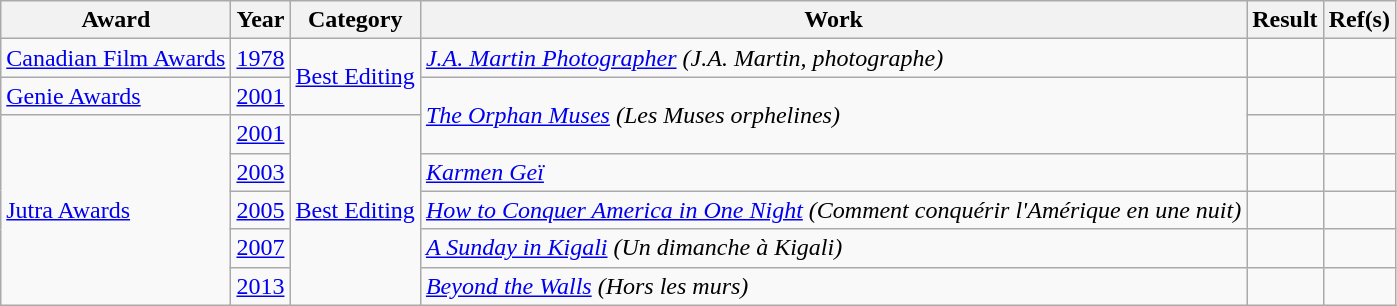<table class="wikitable plainrowheaders sortable">
<tr>
<th>Award</th>
<th>Year</th>
<th>Category</th>
<th>Work</th>
<th>Result</th>
<th>Ref(s)</th>
</tr>
<tr>
<td><a href='#'>Canadian Film Awards</a></td>
<td><a href='#'>1978</a></td>
<td rowspan=2><a href='#'>Best Editing</a></td>
<td><em><a href='#'>J.A. Martin Photographer</a> (J.A. Martin, photographe)</em></td>
<td></td>
<td></td>
</tr>
<tr>
<td><a href='#'>Genie Awards</a></td>
<td><a href='#'>2001</a></td>
<td rowspan=2><em><a href='#'>The Orphan Muses</a> (Les Muses orphelines)</em></td>
<td></td>
<td></td>
</tr>
<tr>
<td rowspan=5><a href='#'>Jutra Awards</a></td>
<td><a href='#'>2001</a></td>
<td rowspan=5><a href='#'>Best Editing</a></td>
<td></td>
<td></td>
</tr>
<tr>
<td><a href='#'>2003</a></td>
<td><em><a href='#'>Karmen Geï</a></em></td>
<td></td>
<td></td>
</tr>
<tr>
<td><a href='#'>2005</a></td>
<td><em><a href='#'>How to Conquer America in One Night</a> (Comment conquérir l'Amérique en une nuit)</em></td>
<td></td>
<td></td>
</tr>
<tr>
<td><a href='#'>2007</a></td>
<td><em><a href='#'>A Sunday in Kigali</a> (Un dimanche à Kigali)</em></td>
<td></td>
<td></td>
</tr>
<tr>
<td><a href='#'>2013</a></td>
<td><em><a href='#'>Beyond the Walls</a> (Hors les murs)</em></td>
<td></td>
<td></td>
</tr>
</table>
